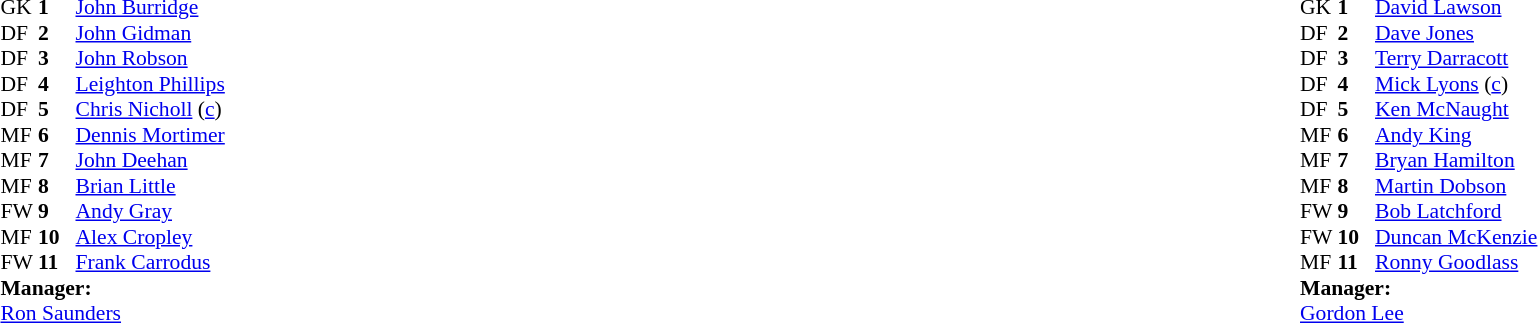<table width="100%">
<tr>
<td valign="top" width="50%"><br><table style="font-size: 90%" cellspacing="0" cellpadding="0">
<tr>
<td colspan="4"></td>
</tr>
<tr>
<th width="25"></th>
<th width="25"></th>
</tr>
<tr>
<td>GK</td>
<td><strong>1</strong></td>
<td> <a href='#'>John Burridge</a></td>
</tr>
<tr>
<td>DF</td>
<td><strong>2</strong></td>
<td> <a href='#'>John Gidman</a></td>
</tr>
<tr>
<td>DF</td>
<td><strong>3</strong></td>
<td> <a href='#'>John Robson</a></td>
</tr>
<tr>
<td>DF</td>
<td><strong>4</strong></td>
<td> <a href='#'>Leighton Phillips</a></td>
</tr>
<tr>
<td>DF</td>
<td><strong>5</strong></td>
<td> <a href='#'>Chris Nicholl</a> (<a href='#'>c</a>)</td>
</tr>
<tr>
<td>MF</td>
<td><strong>6</strong></td>
<td> <a href='#'>Dennis Mortimer</a></td>
</tr>
<tr>
<td>MF</td>
<td><strong>7</strong></td>
<td> <a href='#'>John Deehan</a></td>
</tr>
<tr>
<td>MF</td>
<td><strong>8</strong></td>
<td> <a href='#'>Brian Little</a></td>
</tr>
<tr>
<td>FW</td>
<td><strong>9</strong></td>
<td> <a href='#'>Andy Gray</a></td>
</tr>
<tr>
<td>MF</td>
<td><strong>10</strong></td>
<td> <a href='#'>Alex Cropley</a></td>
</tr>
<tr>
<td>FW</td>
<td><strong>11</strong></td>
<td> <a href='#'>Frank Carrodus</a></td>
</tr>
<tr>
<td colspan=4><strong>Manager:</strong></td>
</tr>
<tr>
<td colspan="4"> <a href='#'>Ron Saunders</a></td>
</tr>
</table>
</td>
<td valign="top"></td>
<td valign="top" width="50%"><br><table style="font-size: 90%" cellspacing="0" cellpadding="0"  align="center">
<tr>
<td colspan="4"></td>
</tr>
<tr>
<th width="25"></th>
<th width="25"></th>
</tr>
<tr>
<td>GK</td>
<td><strong>1</strong></td>
<td> <a href='#'>David Lawson</a></td>
</tr>
<tr>
<td>DF</td>
<td><strong>2</strong></td>
<td> <a href='#'>Dave Jones</a></td>
</tr>
<tr>
<td>DF</td>
<td><strong>3</strong></td>
<td> <a href='#'>Terry Darracott</a></td>
</tr>
<tr>
<td>DF</td>
<td><strong>4</strong></td>
<td> <a href='#'>Mick Lyons</a> (<a href='#'>c</a>)</td>
</tr>
<tr>
<td>DF</td>
<td><strong>5</strong></td>
<td> <a href='#'>Ken McNaught</a></td>
</tr>
<tr>
<td>MF</td>
<td><strong>6</strong></td>
<td> <a href='#'>Andy King</a></td>
</tr>
<tr>
<td>MF</td>
<td><strong>7</strong></td>
<td> <a href='#'>Bryan Hamilton</a></td>
</tr>
<tr>
<td>MF</td>
<td><strong>8</strong></td>
<td> <a href='#'>Martin Dobson</a></td>
</tr>
<tr>
<td>FW</td>
<td><strong>9</strong></td>
<td> <a href='#'>Bob Latchford</a></td>
</tr>
<tr>
<td>FW</td>
<td><strong>10</strong></td>
<td> <a href='#'>Duncan McKenzie</a></td>
</tr>
<tr>
<td>MF</td>
<td><strong>11</strong></td>
<td> <a href='#'>Ronny Goodlass</a></td>
</tr>
<tr>
<td colspan=4><strong>Manager:</strong></td>
</tr>
<tr>
<td colspan="4"> <a href='#'>Gordon Lee</a></td>
</tr>
</table>
</td>
</tr>
</table>
